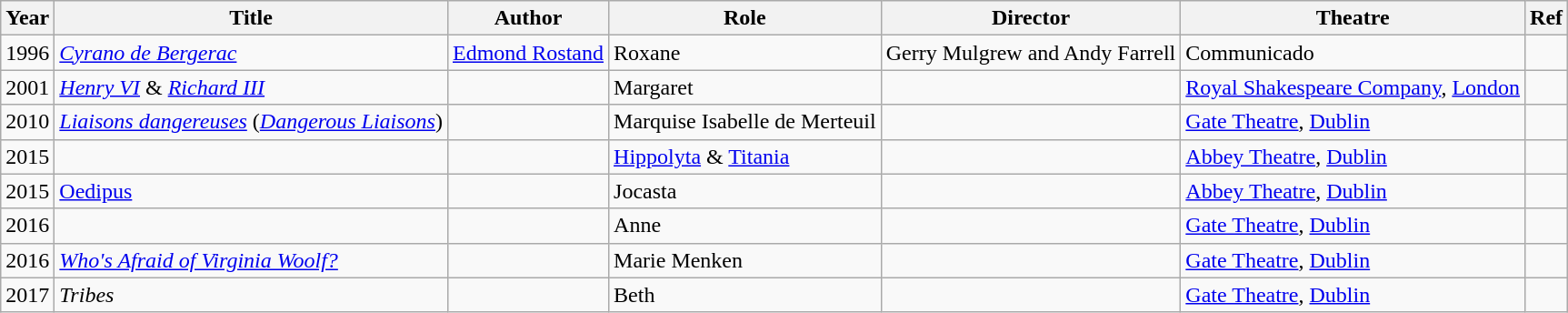<table class="wikitable sortable">
<tr>
<th>Year</th>
<th>Title</th>
<th>Author</th>
<th>Role</th>
<th>Director</th>
<th>Theatre</th>
<th class="unsortable">Ref</th>
</tr>
<tr>
<td>1996</td>
<td><em><a href='#'>Cyrano de Bergerac</a></em></td>
<td><a href='#'>Edmond Rostand</a></td>
<td>Roxane</td>
<td>Gerry Mulgrew and Andy Farrell</td>
<td>Communicado</td>
<td></td>
</tr>
<tr>
<td>2001</td>
<td><em><a href='#'>Henry VI</a></em> & <em><a href='#'>Richard III</a></em></td>
<td></td>
<td>Margaret</td>
<td></td>
<td><a href='#'>Royal Shakespeare Company</a>, <a href='#'>London</a></td>
<td></td>
</tr>
<tr>
<td>2010</td>
<td><em><a href='#'>Liaisons dangereuses</a></em> (<em><a href='#'>Dangerous Liaisons</a></em>)</td>
<td></td>
<td>Marquise Isabelle de Merteuil</td>
<td></td>
<td><a href='#'>Gate Theatre</a>, <a href='#'>Dublin</a></td>
<td></td>
</tr>
<tr>
<td>2015</td>
<td><em></em></td>
<td></td>
<td><a href='#'>Hippolyta</a> & <a href='#'>Titania</a></td>
<td></td>
<td><a href='#'>Abbey Theatre</a>, <a href='#'>Dublin</a></td>
<td></td>
</tr>
<tr>
<td>2015</td>
<td><a href='#'>Oedipus</a></td>
<td></td>
<td>Jocasta</td>
<td></td>
<td><a href='#'>Abbey Theatre</a>, <a href='#'>Dublin</a></td>
<td></td>
</tr>
<tr>
<td>2016</td>
<td><em></em></td>
<td></td>
<td>Anne</td>
<td></td>
<td><a href='#'>Gate Theatre</a>, <a href='#'>Dublin</a></td>
<td></td>
</tr>
<tr>
<td>2016</td>
<td><em><a href='#'>Who's Afraid of Virginia Woolf?</a></em></td>
<td></td>
<td>Marie Menken</td>
<td></td>
<td><a href='#'>Gate Theatre</a>, <a href='#'>Dublin</a></td>
<td></td>
</tr>
<tr>
<td>2017</td>
<td><em>Tribes</em></td>
<td></td>
<td>Beth</td>
<td></td>
<td><a href='#'>Gate Theatre</a>, <a href='#'>Dublin</a></td>
<td></td>
</tr>
</table>
